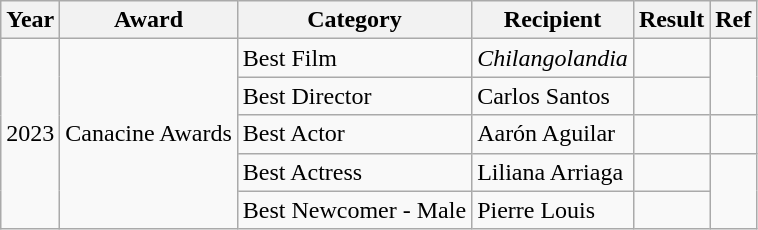<table class="wikitable">
<tr>
<th>Year</th>
<th>Award</th>
<th>Category</th>
<th>Recipient</th>
<th>Result</th>
<th>Ref</th>
</tr>
<tr>
<td rowspan="5">2023</td>
<td rowspan="5">Canacine Awards</td>
<td>Best Film</td>
<td><em>Chilangolandia</em></td>
<td></td>
<td rowspan="2"></td>
</tr>
<tr>
<td>Best Director</td>
<td>Carlos Santos</td>
<td></td>
</tr>
<tr>
<td>Best Actor</td>
<td>Aarón Aguilar</td>
<td></td>
<td></td>
</tr>
<tr>
<td>Best Actress</td>
<td>Liliana Arriaga</td>
<td></td>
<td rowspan="2"></td>
</tr>
<tr>
<td>Best Newcomer - Male</td>
<td>Pierre Louis</td>
<td></td>
</tr>
</table>
